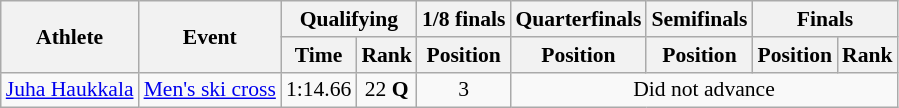<table class="wikitable" style="font-size:90%">
<tr>
<th rowspan="2">Athlete</th>
<th rowspan="2">Event</th>
<th colspan="2">Qualifying</th>
<th>1/8 finals</th>
<th>Quarterfinals</th>
<th>Semifinals</th>
<th colspan=2>Finals</th>
</tr>
<tr>
<th>Time</th>
<th>Rank</th>
<th>Position</th>
<th>Position</th>
<th>Position</th>
<th>Position</th>
<th>Rank</th>
</tr>
<tr align=center>
<td><a href='#'>Juha Haukkala</a></td>
<td><a href='#'>Men's ski cross</a></td>
<td>1:14.66</td>
<td>22 <strong>Q</strong></td>
<td>3</td>
<td colspan=4>Did not advance</td>
</tr>
</table>
